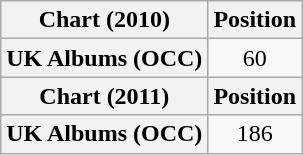<table class="wikitable plainrowheaders" style="text-align:center">
<tr>
<th scope="col">Chart (2010)</th>
<th scope="col">Position</th>
</tr>
<tr>
<th scope="row">UK Albums (OCC)</th>
<td>60</td>
</tr>
<tr>
<th scope="col">Chart (2011)</th>
<th scope="col">Position</th>
</tr>
<tr>
<th scope="row">UK Albums (OCC)</th>
<td>186</td>
</tr>
</table>
